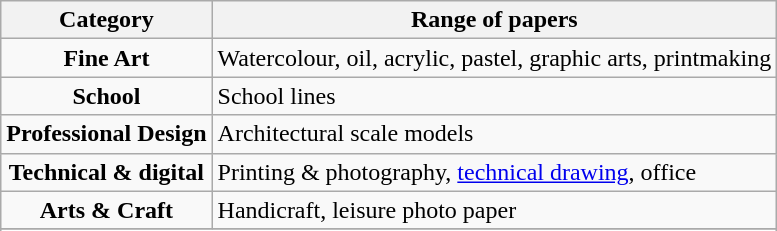<table class="wikitable" style="text-align:left">
<tr>
<th>Category</th>
<th>Range of papers</th>
</tr>
<tr>
<td align=center><strong>Fine Art</strong></td>
<td>Watercolour, oil, acrylic, pastel, graphic arts, printmaking</td>
</tr>
<tr>
<td align=center><strong>School</strong></td>
<td>School lines</td>
</tr>
<tr>
<td align=center><strong>Professional Design</strong></td>
<td>Architectural scale models</td>
</tr>
<tr>
<td align=center><strong>Technical & digital</strong></td>
<td>Printing & photography, <a href='#'>technical drawing</a>, office</td>
</tr>
<tr>
<td align=center><strong>Arts & Craft</strong></td>
<td>Handicraft, leisure photo paper</td>
</tr>
<tr>
</tr>
<tr>
</tr>
</table>
